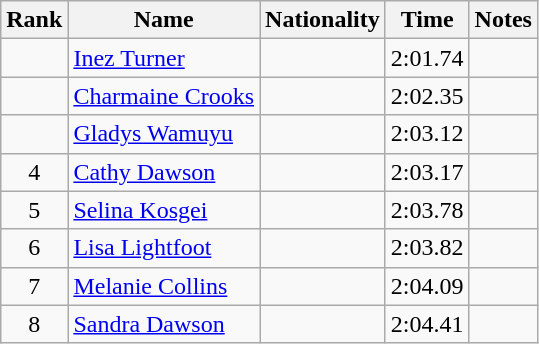<table class="wikitable sortable" style=" text-align:center">
<tr>
<th>Rank</th>
<th>Name</th>
<th>Nationality</th>
<th>Time</th>
<th>Notes</th>
</tr>
<tr>
<td></td>
<td align=left><a href='#'>Inez Turner</a></td>
<td align=left></td>
<td>2:01.74</td>
<td></td>
</tr>
<tr>
<td></td>
<td align=left><a href='#'>Charmaine Crooks</a></td>
<td align=left></td>
<td>2:02.35</td>
<td></td>
</tr>
<tr>
<td></td>
<td align=left><a href='#'>Gladys Wamuyu</a></td>
<td align=left></td>
<td>2:03.12</td>
<td></td>
</tr>
<tr>
<td>4</td>
<td align=left><a href='#'>Cathy Dawson</a></td>
<td align=left></td>
<td>2:03.17</td>
<td></td>
</tr>
<tr>
<td>5</td>
<td align=left><a href='#'>Selina Kosgei</a></td>
<td align=left></td>
<td>2:03.78</td>
<td></td>
</tr>
<tr>
<td>6</td>
<td align=left><a href='#'>Lisa Lightfoot</a></td>
<td align=left></td>
<td>2:03.82</td>
<td></td>
</tr>
<tr>
<td>7</td>
<td align=left><a href='#'>Melanie Collins</a></td>
<td align=left></td>
<td>2:04.09</td>
<td></td>
</tr>
<tr>
<td>8</td>
<td align=left><a href='#'>Sandra Dawson</a></td>
<td align=left></td>
<td>2:04.41</td>
<td></td>
</tr>
</table>
